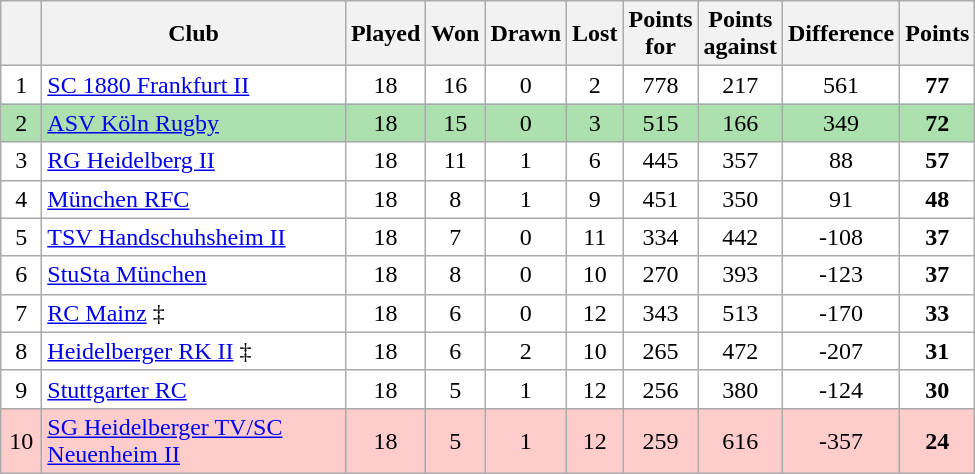<table class="wikitable" style="text-align: center;">
<tr>
<th bgcolor="#efefef" width="20"></th>
<th bgcolor="#efefef" width="195">Club</th>
<th bgcolor="#efefef" width="20">Played</th>
<th bgcolor="#efefef" width="20">Won</th>
<th bgcolor="#efefef" width="20">Drawn</th>
<th bgcolor="#efefef" width="20">Lost</th>
<th bgcolor="#efefef" width="20">Points for</th>
<th bgcolor="#efefef" width="20">Points against</th>
<th bgcolor="#efefef" width="20">Difference</th>
<th bgcolor="#efefef" width="20">Points</th>
</tr>
<tr bgcolor=#ffffff align=center>
<td>1</td>
<td align=left><a href='#'>SC 1880 Frankfurt II</a></td>
<td>18</td>
<td>16</td>
<td>0</td>
<td>2</td>
<td>778</td>
<td>217</td>
<td>561</td>
<td><strong>77</strong></td>
</tr>
<tr bgcolor=#ACE1AF align=center>
<td>2</td>
<td align=left><a href='#'>ASV Köln Rugby</a></td>
<td>18</td>
<td>15</td>
<td>0</td>
<td>3</td>
<td>515</td>
<td>166</td>
<td>349</td>
<td><strong>72</strong></td>
</tr>
<tr bgcolor=#ffffff align=center>
<td>3</td>
<td align=left><a href='#'>RG Heidelberg II</a></td>
<td>18</td>
<td>11</td>
<td>1</td>
<td>6</td>
<td>445</td>
<td>357</td>
<td>88</td>
<td><strong>57</strong></td>
</tr>
<tr bgcolor=#ffffff align=center>
<td>4</td>
<td align=left><a href='#'>München RFC</a></td>
<td>18</td>
<td>8</td>
<td>1</td>
<td>9</td>
<td>451</td>
<td>350</td>
<td>91</td>
<td><strong>48</strong></td>
</tr>
<tr bgcolor=#ffffff align=center>
<td>5</td>
<td align=left><a href='#'>TSV Handschuhsheim II</a></td>
<td>18</td>
<td>7</td>
<td>0</td>
<td>11</td>
<td>334</td>
<td>442</td>
<td>-108</td>
<td><strong>37</strong></td>
</tr>
<tr bgcolor=#ffffff align=center>
<td>6</td>
<td align=left><a href='#'>StuSta München</a></td>
<td>18</td>
<td>8</td>
<td>0</td>
<td>10</td>
<td>270</td>
<td>393</td>
<td>-123</td>
<td><strong>37</strong></td>
</tr>
<tr bgcolor=#ffffff align=center>
<td>7</td>
<td align=left><a href='#'>RC Mainz</a> ‡</td>
<td>18</td>
<td>6</td>
<td>0</td>
<td>12</td>
<td>343</td>
<td>513</td>
<td>-170</td>
<td><strong>33</strong></td>
</tr>
<tr bgcolor=#ffffff align=center>
<td>8</td>
<td align=left><a href='#'>Heidelberger RK II</a> ‡</td>
<td>18</td>
<td>6</td>
<td>2</td>
<td>10</td>
<td>265</td>
<td>472</td>
<td>-207</td>
<td><strong>31</strong></td>
</tr>
<tr bgcolor=#ffffff align=center>
<td>9</td>
<td align=left><a href='#'>Stuttgarter RC</a></td>
<td>18</td>
<td>5</td>
<td>1</td>
<td>12</td>
<td>256</td>
<td>380</td>
<td>-124</td>
<td><strong>30</strong></td>
</tr>
<tr bgcolor=#ffcccc align=center>
<td>10</td>
<td align=left><a href='#'>SG Heidelberger TV/SC Neuenheim II</a></td>
<td>18</td>
<td>5</td>
<td>1</td>
<td>12</td>
<td>259</td>
<td>616</td>
<td>-357</td>
<td><strong>24</strong></td>
</tr>
</table>
